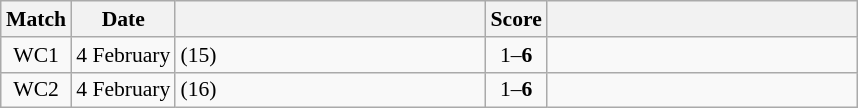<table class="wikitable" style="font-size: 90%; margin: 1em auto 1em auto;">
<tr>
<th scope="col">Match</th>
<th scope="col">Date</th>
<th scope="col" width=200></th>
<th scope="col">Score</th>
<th scope="col" width=200></th>
</tr>
<tr>
<td align="center">WC1</td>
<td>4 February</td>
<td> (15)</td>
<td align="center">1–<strong>6</strong></td>
<td></td>
</tr>
<tr>
<td align="center">WC2</td>
<td>4 February</td>
<td> (16)</td>
<td align="center">1–<strong>6</strong></td>
<td></td>
</tr>
</table>
